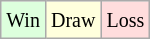<table class="wikitable">
<tr>
<td style="background-color: #ddffdd;"><small>Win</small></td>
<td style="background-color: #ffffdd;"><small>Draw</small></td>
<td style="background-color: #ffdddd;"><small>Loss</small></td>
</tr>
</table>
